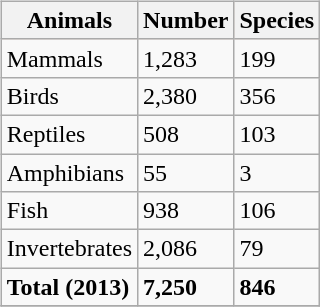<table border=0 cellspacing="2">
<tr>
<td><br><table class="wikitable">
<tr bgcolor="#FEDBCA" style="text-align:left;">
<th>Animals</th>
<th>Number</th>
<th>Species</th>
</tr>
<tr>
<td>Mammals</td>
<td>1,283</td>
<td>199</td>
</tr>
<tr>
<td>Birds</td>
<td>2,380</td>
<td>356</td>
</tr>
<tr>
<td>Reptiles</td>
<td>508</td>
<td>103</td>
</tr>
<tr>
<td>Amphibians</td>
<td>55</td>
<td>3</td>
</tr>
<tr>
<td>Fish</td>
<td>938</td>
<td>106</td>
</tr>
<tr>
<td>Invertebrates</td>
<td>2,086</td>
<td>79</td>
</tr>
<tr>
<td><strong>Total (2013)</strong></td>
<td><strong>7,250</strong></td>
<td><strong>846</strong></td>
</tr>
<tr>
</tr>
</table>
</td>
<td style="padding-left:15px;"><br><table class="wikitable">
<tr bgcolor="#FEDBCA" style="text-align:left;">
</tr>
</table>
</td>
</tr>
</table>
